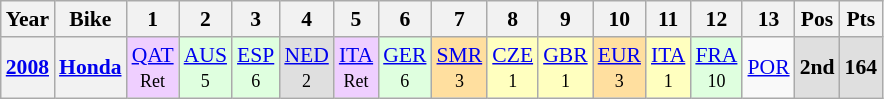<table class="wikitable" style="text-align:center; font-size:90%;">
<tr>
<th>Year</th>
<th>Bike</th>
<th>1</th>
<th>2</th>
<th>3</th>
<th>4</th>
<th>5</th>
<th>6</th>
<th>7</th>
<th>8</th>
<th>9</th>
<th>10</th>
<th>11</th>
<th>12</th>
<th>13</th>
<th>Pos</th>
<th>Pts</th>
</tr>
<tr>
<th><a href='#'>2008</a></th>
<th><a href='#'>Honda</a></th>
<td style="background:#efcfff;"><a href='#'>QAT</a><br><small>Ret</small></td>
<td style="background:#dfffdf;"><a href='#'>AUS</a><br><small>5</small></td>
<td style="background:#dfffdf;"><a href='#'>ESP</a><br><small>6</small></td>
<td style="background:#dfdfdf;"><a href='#'>NED</a><br><small>2</small></td>
<td style="background:#efcfff;"><a href='#'>ITA</a><br><small>Ret</small></td>
<td style="background:#dfffdf;"><a href='#'>GER</a><br><small>6</small></td>
<td style="background:#ffdf9f;"><a href='#'>SMR</a><br><small>3</small></td>
<td style="background:#ffffbf;"><a href='#'>CZE</a><br><small>1</small></td>
<td style="background:#ffffbf;"><a href='#'>GBR</a><br><small>1</small></td>
<td style="background:#ffdf9f;"><a href='#'>EUR</a><br><small>3</small></td>
<td style="background:#ffffbf;"><a href='#'>ITA</a><br><small>1</small></td>
<td style="background:#dfffdf;"><a href='#'>FRA</a><br><small>10</small></td>
<td><a href='#'>POR</a></td>
<td style="background:#dfdfdf;"><strong>2nd</strong></td>
<td style="background:#dfdfdf;"><strong>164</strong></td>
</tr>
</table>
